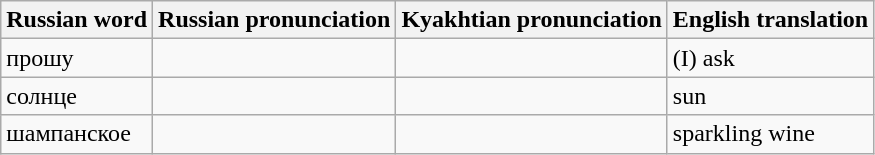<table class="wikitable">
<tr>
<th>Russian word</th>
<th>Russian pronunciation</th>
<th>Kyakhtian pronunciation</th>
<th>English translation</th>
</tr>
<tr>
<td>прошу</td>
<td></td>
<td></td>
<td>(I) ask</td>
</tr>
<tr>
<td>солнце</td>
<td></td>
<td></td>
<td>sun</td>
</tr>
<tr>
<td>шампанское</td>
<td></td>
<td></td>
<td>sparkling wine</td>
</tr>
</table>
